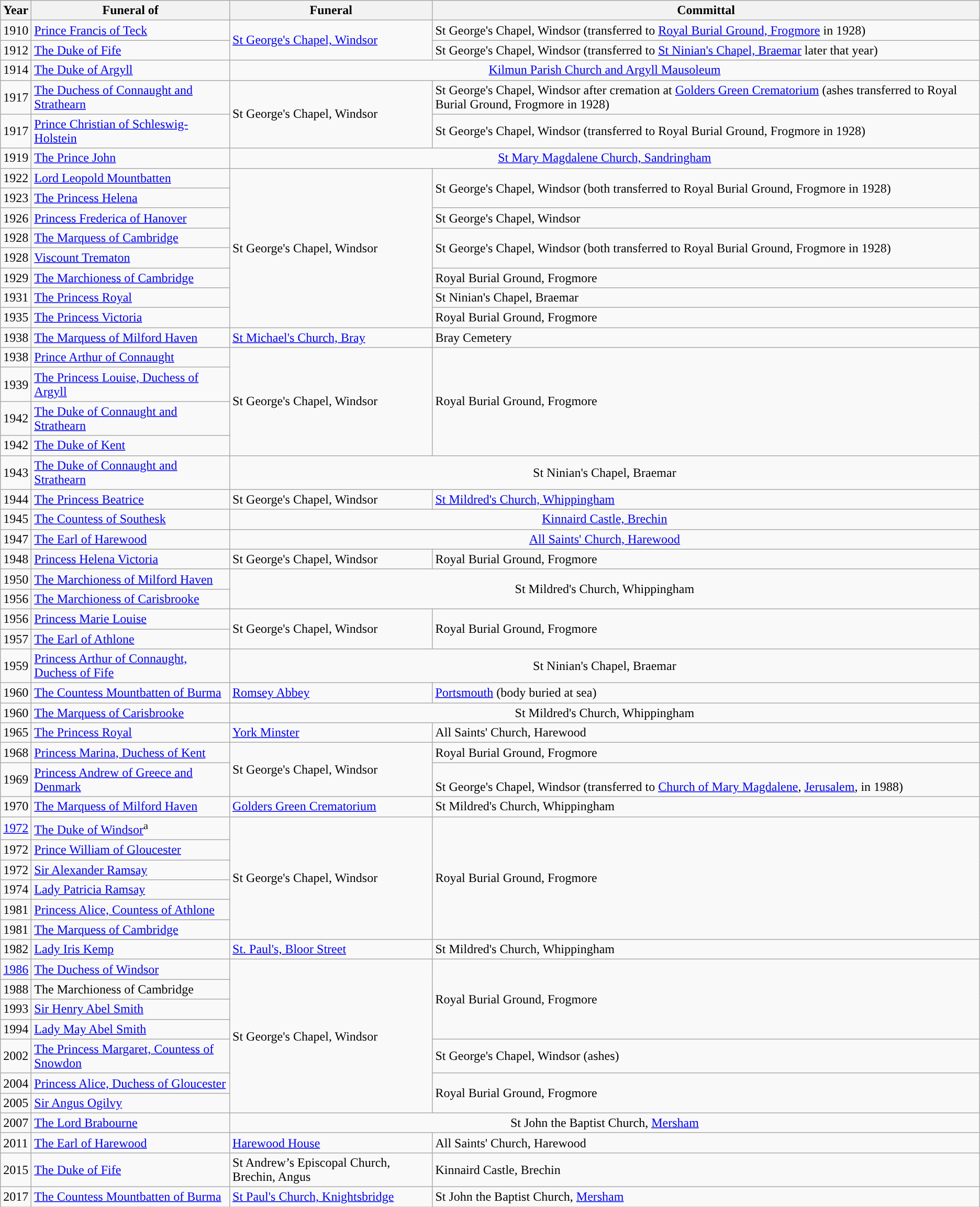<table class="wikitable">
<tr>
<th>Year</th>
<th>Funeral of</th>
<th>Funeral</th>
<th>Committal</th>
</tr>
<tr>
<td>1910</td>
<td><a href='#'>Prince Francis of Teck</a></td>
<td rowspan=2><a href='#'>St George's Chapel, Windsor</a></td>
<td>St George's Chapel, Windsor (transferred to <a href='#'>Royal Burial Ground, Frogmore</a> in 1928)</td>
</tr>
<tr>
<td>1912</td>
<td><a href='#'>The Duke of Fife</a></td>
<td>St George's Chapel, Windsor (transferred to <a href='#'>St Ninian's Chapel, Braemar</a> later that year)</td>
</tr>
<tr>
<td>1914</td>
<td><a href='#'>The Duke of Argyll</a></td>
<td colspan=2 style="text-align:center;"><a href='#'>Kilmun Parish Church and Argyll Mausoleum</a></td>
</tr>
<tr>
<td>1917</td>
<td><a href='#'>The Duchess of Connaught and Strathearn</a></td>
<td rowspan="2">St George's Chapel, Windsor</td>
<td>St George's Chapel, Windsor after cremation at <a href='#'>Golders Green Crematorium</a> (ashes transferred to Royal Burial Ground, Frogmore in 1928)</td>
</tr>
<tr>
<td>1917</td>
<td><a href='#'>Prince Christian of Schleswig-Holstein</a></td>
<td>St George's Chapel, Windsor (transferred to Royal Burial Ground, Frogmore in 1928)</td>
</tr>
<tr>
<td>1919</td>
<td><a href='#'>The Prince John</a></td>
<td colspan=2 style="text-align:center;"><a href='#'>St Mary Magdalene Church, Sandringham</a></td>
</tr>
<tr>
<td>1922</td>
<td><a href='#'>Lord Leopold Mountbatten</a></td>
<td rowspan="8">St George's Chapel, Windsor</td>
<td rowspan=2>St George's Chapel, Windsor (both transferred to Royal Burial Ground, Frogmore in 1928)</td>
</tr>
<tr>
<td>1923</td>
<td><a href='#'>The Princess Helena</a></td>
</tr>
<tr>
<td>1926</td>
<td><a href='#'>Princess Frederica of Hanover</a></td>
<td>St George's Chapel, Windsor</td>
</tr>
<tr>
<td>1928</td>
<td><a href='#'>The Marquess of Cambridge</a></td>
<td rowspan=2>St George's Chapel, Windsor (both transferred to Royal Burial Ground, Frogmore in 1928)</td>
</tr>
<tr>
<td>1928</td>
<td><a href='#'>Viscount Trematon</a></td>
</tr>
<tr>
<td>1929</td>
<td><a href='#'>The Marchioness of Cambridge</a></td>
<td>Royal Burial Ground, Frogmore</td>
</tr>
<tr>
<td>1931</td>
<td><a href='#'>The Princess Royal</a></td>
<td>St Ninian's Chapel, Braemar</td>
</tr>
<tr>
<td>1935</td>
<td><a href='#'>The Princess Victoria</a></td>
<td>Royal Burial Ground, Frogmore</td>
</tr>
<tr>
<td>1938</td>
<td><a href='#'>The Marquess of Milford Haven</a></td>
<td><a href='#'>St Michael's Church, Bray</a></td>
<td>Bray Cemetery</td>
</tr>
<tr>
<td>1938</td>
<td><a href='#'>Prince Arthur of Connaught</a></td>
<td rowspan="4">St George's Chapel, Windsor</td>
<td rowspan="4">Royal Burial Ground, Frogmore</td>
</tr>
<tr>
<td>1939</td>
<td><a href='#'>The Princess Louise, Duchess of Argyll</a></td>
</tr>
<tr>
<td>1942</td>
<td><a href='#'>The Duke of Connaught and Strathearn</a></td>
</tr>
<tr>
<td>1942</td>
<td><a href='#'>The Duke of Kent</a></td>
</tr>
<tr>
<td>1943</td>
<td><a href='#'>The Duke of Connaught and Strathearn</a></td>
<td colspan=2 style="text-align:center;">St Ninian's Chapel, Braemar</td>
</tr>
<tr>
<td>1944</td>
<td><a href='#'>The Princess Beatrice</a></td>
<td>St George's Chapel, Windsor</td>
<td><a href='#'>St Mildred's Church, Whippingham</a></td>
</tr>
<tr>
<td>1945</td>
<td><a href='#'>The Countess of Southesk</a></td>
<td colspan=2 style="text-align:center;"><a href='#'>Kinnaird Castle, Brechin</a></td>
</tr>
<tr>
<td>1947</td>
<td><a href='#'>The Earl of Harewood</a></td>
<td colspan=2 style="text-align:center;"><a href='#'>All Saints' Church, Harewood</a></td>
</tr>
<tr>
<td>1948</td>
<td><a href='#'>Princess Helena Victoria</a></td>
<td>St George's Chapel, Windsor</td>
<td>Royal Burial Ground, Frogmore</td>
</tr>
<tr>
<td>1950</td>
<td><a href='#'>The Marchioness of Milford Haven</a></td>
<td rowspan="2" colspan=2 style="text-align:center;">St Mildred's Church, Whippingham</td>
</tr>
<tr>
<td>1956</td>
<td><a href='#'>The Marchioness of Carisbrooke</a></td>
</tr>
<tr>
<td>1956</td>
<td><a href='#'>Princess Marie Louise</a></td>
<td rowspan="2">St George's Chapel, Windsor</td>
<td rowspan="2">Royal Burial Ground, Frogmore</td>
</tr>
<tr>
<td>1957</td>
<td><a href='#'>The Earl of Athlone</a></td>
</tr>
<tr>
<td>1959</td>
<td><a href='#'>Princess Arthur of Connaught, Duchess of Fife</a></td>
<td colspan=2 style="text-align:center;">St Ninian's Chapel, Braemar</td>
</tr>
<tr>
<td>1960</td>
<td><a href='#'>The Countess Mountbatten of Burma</a></td>
<td><a href='#'>Romsey Abbey</a></td>
<td><a href='#'>Portsmouth</a> (body buried at sea)</td>
</tr>
<tr>
<td>1960</td>
<td><a href='#'>The Marquess of Carisbrooke</a></td>
<td colspan=2 style="text-align:center;">St Mildred's Church, Whippingham</td>
</tr>
<tr>
<td>1965</td>
<td><a href='#'>The Princess Royal</a></td>
<td><a href='#'>York Minster</a></td>
<td>All Saints' Church, Harewood</td>
</tr>
<tr>
<td>1968</td>
<td><a href='#'>Princess Marina, Duchess of Kent</a></td>
<td rowspan=2>St George's Chapel, Windsor</td>
<td>Royal Burial Ground, Frogmore</td>
</tr>
<tr>
<td>1969</td>
<td><a href='#'>Princess Andrew of Greece and Denmark</a></td>
<td><br>St George's Chapel, Windsor (transferred to <a href='#'>Church of Mary Magdalene</a>, <a href='#'>Jerusalem</a>, in 1988)</td>
</tr>
<tr>
<td>1970</td>
<td><a href='#'>The Marquess of Milford Haven</a></td>
<td><a href='#'>Golders Green Crematorium</a></td>
<td>St Mildred's Church, Whippingham</td>
</tr>
<tr>
<td><a href='#'>1972</a></td>
<td><a href='#'>The Duke of Windsor</a><sup>a</sup></td>
<td rowspan=6>St George's Chapel, Windsor</td>
<td rowspan=6>Royal Burial Ground, Frogmore</td>
</tr>
<tr>
<td>1972</td>
<td><a href='#'>Prince William of Gloucester</a></td>
</tr>
<tr>
<td>1972</td>
<td><a href='#'>Sir Alexander Ramsay</a></td>
</tr>
<tr>
<td>1974</td>
<td><a href='#'>Lady Patricia Ramsay</a></td>
</tr>
<tr>
<td>1981</td>
<td><a href='#'>Princess Alice, Countess of Athlone</a></td>
</tr>
<tr>
<td>1981</td>
<td><a href='#'>The Marquess of Cambridge</a></td>
</tr>
<tr>
<td>1982</td>
<td><a href='#'>Lady Iris Kemp</a></td>
<td><a href='#'>St. Paul's, Bloor Street</a></td>
<td>St Mildred's Church, Whippingham</td>
</tr>
<tr>
<td><a href='#'>1986</a></td>
<td><a href='#'>The Duchess of Windsor</a></td>
<td rowspan=7>St George's Chapel, Windsor</td>
<td rowspan=4>Royal Burial Ground, Frogmore</td>
</tr>
<tr>
<td>1988</td>
<td>The Marchioness of Cambridge</td>
</tr>
<tr>
<td>1993</td>
<td><a href='#'>Sir Henry Abel Smith</a></td>
</tr>
<tr>
<td>1994</td>
<td><a href='#'>Lady May Abel Smith</a></td>
</tr>
<tr>
<td>2002</td>
<td><a href='#'>The Princess Margaret, Countess of Snowdon</a></td>
<td>St George's Chapel, Windsor (ashes)</td>
</tr>
<tr>
<td>2004</td>
<td><a href='#'>Princess Alice, Duchess of Gloucester</a></td>
<td rowspan=2>Royal Burial Ground, Frogmore</td>
</tr>
<tr>
<td>2005</td>
<td><a href='#'>Sir Angus Ogilvy</a></td>
</tr>
<tr>
<td>2007</td>
<td><a href='#'>The Lord Brabourne</a></td>
<td colspan=2 style="text-align:center;">St John the Baptist Church, <a href='#'>Mersham</a></td>
</tr>
<tr>
<td>2011</td>
<td><a href='#'>The Earl of Harewood</a></td>
<td><a href='#'>Harewood House</a></td>
<td>All Saints' Church, Harewood</td>
</tr>
<tr>
<td>2015</td>
<td><a href='#'>The Duke of Fife</a></td>
<td>St Andrew’s Episcopal Church, Brechin, Angus</td>
<td>Kinnaird Castle, Brechin</td>
</tr>
<tr>
<td>2017</td>
<td><a href='#'>The Countess Mountbatten of Burma</a></td>
<td><a href='#'>St Paul's Church, Knightsbridge</a></td>
<td>St John the Baptist Church, <a href='#'>Mersham</a></td>
</tr>
</table>
